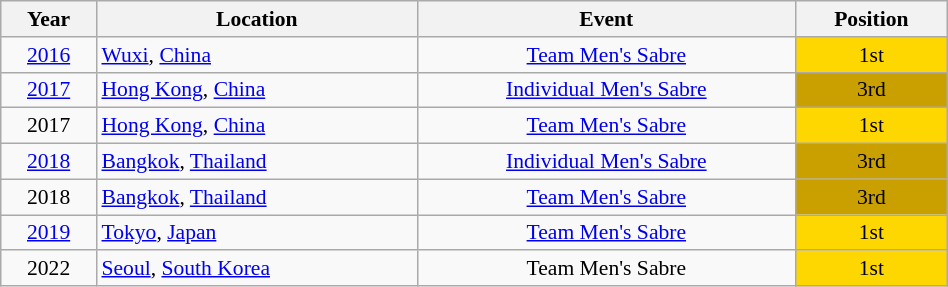<table class="wikitable" width="50%" style="font-size:90%; text-align:center;">
<tr>
<th>Year</th>
<th>Location</th>
<th>Event</th>
<th>Position</th>
</tr>
<tr>
<td><a href='#'>2016</a></td>
<td rowspan="1" align="left"> <a href='#'>Wuxi</a>, <a href='#'>China</a></td>
<td><a href='#'>Team Men's Sabre</a></td>
<td bgcolor="gold">1st</td>
</tr>
<tr>
<td><a href='#'>2017</a></td>
<td rowspan="1" align="left"> <a href='#'>Hong Kong</a>, <a href='#'>China</a></td>
<td><a href='#'>Individual Men's Sabre</a></td>
<td bgcolor="caramel">3rd</td>
</tr>
<tr>
<td>2017</td>
<td rowspan="1" align="left"> <a href='#'>Hong Kong</a>, <a href='#'>China</a></td>
<td><a href='#'>Team Men's Sabre</a></td>
<td bgcolor="gold">1st</td>
</tr>
<tr>
<td><a href='#'>2018</a></td>
<td rowspan="1" align="left"> <a href='#'>Bangkok</a>, <a href='#'>Thailand</a></td>
<td><a href='#'>Individual Men's Sabre</a></td>
<td bgcolor="caramel">3rd</td>
</tr>
<tr>
<td>2018</td>
<td rowspan="1" align="left"> <a href='#'>Bangkok</a>, <a href='#'>Thailand</a></td>
<td><a href='#'>Team Men's Sabre</a></td>
<td bgcolor="caramel">3rd</td>
</tr>
<tr>
<td><a href='#'>2019</a></td>
<td rowspan="1" align="left"> <a href='#'>Tokyo</a>, <a href='#'>Japan</a></td>
<td><a href='#'>Team Men's Sabre</a></td>
<td bgcolor="gold">1st</td>
</tr>
<tr>
<td>2022</td>
<td rowspan="1" align="left"> <a href='#'>Seoul</a>, <a href='#'>South Korea</a></td>
<td>Team Men's Sabre</td>
<td bgcolor="gold">1st</td>
</tr>
</table>
